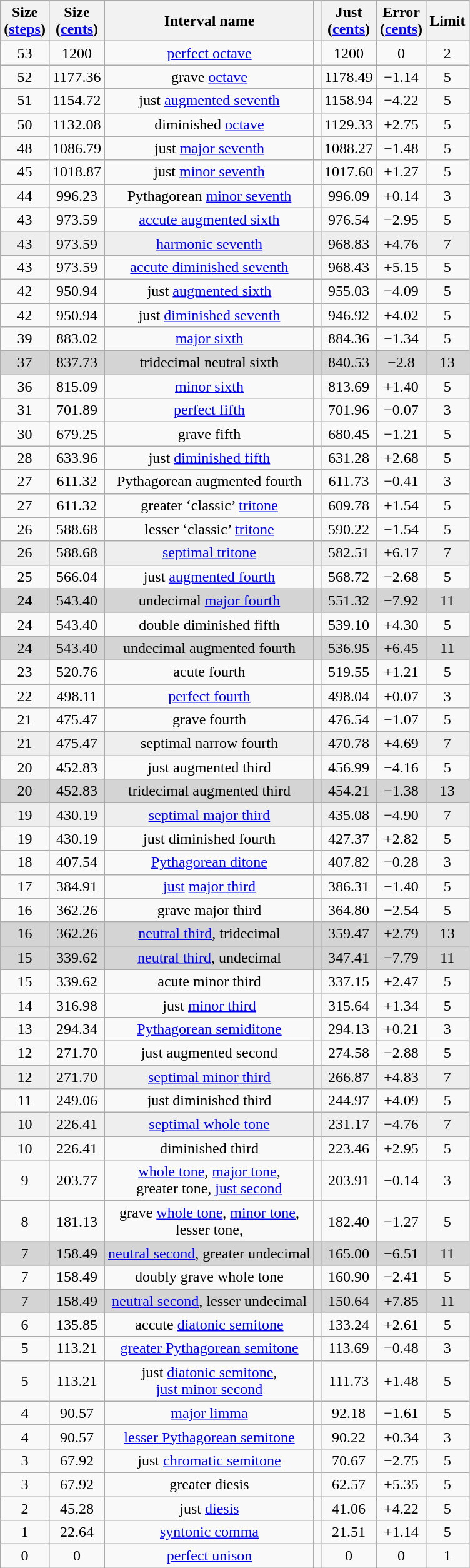<table class="wikitable sortable" style="text-align: center;">
<tr>
<th bgcolor="#ffffb4">Size<br>(<a href='#'>steps</a>)</th>
<th bgcolor="#ffffb4">Size<br>(<a href='#'>cents</a>)</th>
<th bgcolor="#ffffb4">Interval name</th>
<th bgcolor="#ffffb4"></th>
<th bgcolor="#ffffb4">Just<br>(<a href='#'>cents</a>)</th>
<th bgcolor="#ffffb4">Error<br>(<a href='#'>cents</a>)</th>
<th bgcolor="#ffffb4">Limit</th>
</tr>
<tr>
<td>53</td>
<td>1200</td>
<td><a href='#'>perfect octave</a></td>
<td></td>
<td>1200</td>
<td>0</td>
<td>2</td>
</tr>
<tr>
<td>52</td>
<td>1177.36</td>
<td>grave <a href='#'>octave</a></td>
<td></td>
<td>1178.49</td>
<td>−1.14</td>
<td>5</td>
</tr>
<tr>
<td>51</td>
<td>1154.72</td>
<td>just <a href='#'>augmented seventh</a></td>
<td></td>
<td>1158.94</td>
<td>−4.22</td>
<td>5</td>
</tr>
<tr>
<td>50</td>
<td>1132.08</td>
<td>diminished <a href='#'>octave</a></td>
<td></td>
<td>1129.33</td>
<td>+2.75</td>
<td>5</td>
</tr>
<tr>
<td>48</td>
<td>1086.79</td>
<td>just <a href='#'>major seventh</a></td>
<td></td>
<td>1088.27</td>
<td>−1.48</td>
<td>5</td>
</tr>
<tr>
<td>45</td>
<td>1018.87</td>
<td>just <a href='#'>minor seventh</a></td>
<td></td>
<td>1017.60</td>
<td>+1.27</td>
<td>5</td>
</tr>
<tr>
<td>44</td>
<td>996.23</td>
<td>Pythagorean <a href='#'>minor seventh</a></td>
<td></td>
<td>996.09</td>
<td>+0.14</td>
<td>3</td>
</tr>
<tr>
<td>43</td>
<td>973.59</td>
<td><a href='#'>accute augmented sixth</a></td>
<td></td>
<td>976.54</td>
<td>−2.95</td>
<td>5</td>
</tr>
<tr>
<td bgcolor="#EEEEEE">43</td>
<td bgcolor="#EEEEEE">973.59</td>
<td bgcolor="#EEEEEE"><a href='#'>harmonic seventh</a></td>
<td bgcolor="#EEEEEE"></td>
<td bgcolor="#EEEEEE">968.83</td>
<td bgcolor="#EEEEEE">+4.76</td>
<td bgcolor="#EEEEEE">7</td>
</tr>
<tr>
<td>43</td>
<td>973.59</td>
<td><a href='#'>accute diminished seventh</a></td>
<td></td>
<td>968.43</td>
<td>+5.15</td>
<td>5</td>
</tr>
<tr>
<td>42</td>
<td>950.94</td>
<td>just <a href='#'>augmented sixth</a></td>
<td></td>
<td>955.03</td>
<td>−4.09</td>
<td>5</td>
</tr>
<tr>
<td>42</td>
<td>950.94</td>
<td>just <a href='#'>diminished seventh</a></td>
<td></td>
<td>946.92</td>
<td>+4.02</td>
<td>5</td>
</tr>
<tr>
<td>39</td>
<td>883.02</td>
<td><a href='#'>major sixth</a></td>
<td></td>
<td>884.36</td>
<td>−1.34</td>
<td>5</td>
</tr>
<tr>
<td bgcolor="#D4D4D4">37</td>
<td bgcolor="#D4D4D4">837.73</td>
<td bgcolor="#D4D4D4">tridecimal neutral sixth</td>
<td bgcolor="#D4D4D4"></td>
<td bgcolor="#D4D4D4">840.53</td>
<td bgcolor="#D4D4D4">−2.8</td>
<td bgcolor="#D4D4D4">13</td>
</tr>
<tr>
<td>36</td>
<td>815.09</td>
<td><a href='#'>minor sixth</a></td>
<td></td>
<td>813.69</td>
<td>+1.40</td>
<td>5</td>
</tr>
<tr>
<td>31</td>
<td>701.89</td>
<td><a href='#'>perfect fifth</a></td>
<td></td>
<td>701.96</td>
<td>−0.07</td>
<td>3</td>
</tr>
<tr>
<td>30</td>
<td>679.25</td>
<td>grave fifth</td>
<td></td>
<td>680.45</td>
<td>−1.21</td>
<td>5</td>
</tr>
<tr>
<td>28</td>
<td>633.96</td>
<td>just <a href='#'>diminished fifth</a><br></td>
<td></td>
<td>631.28</td>
<td>+2.68</td>
<td>5</td>
</tr>
<tr>
<td>27</td>
<td>611.32</td>
<td>Pythagorean augmented fourth</td>
<td></td>
<td>611.73</td>
<td>−0.41</td>
<td>3</td>
</tr>
<tr>
<td>27</td>
<td>611.32</td>
<td>greater ‘classic’ <a href='#'>tritone</a></td>
<td></td>
<td>609.78</td>
<td>+1.54</td>
<td>5</td>
</tr>
<tr>
<td>26</td>
<td>588.68</td>
<td>lesser ‘classic’ <a href='#'>tritone</a></td>
<td></td>
<td>590.22</td>
<td>−1.54</td>
<td>5</td>
</tr>
<tr>
<td bgcolor="#EEEEEE">26</td>
<td bgcolor="#EEEEEE">588.68</td>
<td bgcolor="#EEEEEE"><a href='#'>septimal tritone</a></td>
<td bgcolor="#EEEEEE"></td>
<td bgcolor="#EEEEEE">582.51</td>
<td bgcolor="#EEEEEE">+6.17</td>
<td bgcolor="#EEEEEE">7</td>
</tr>
<tr>
<td>25</td>
<td>566.04</td>
<td>just <a href='#'>augmented fourth</a><br></td>
<td></td>
<td>568.72</td>
<td>−2.68</td>
<td>5</td>
</tr>
<tr>
<td bgcolor="#D4D4D4">24</td>
<td bgcolor="#D4D4D4">543.40</td>
<td bgcolor="#D4D4D4">undecimal <a href='#'>major fourth</a></td>
<td bgcolor="#D4D4D4"></td>
<td bgcolor="#D4D4D4">551.32</td>
<td bgcolor="#D4D4D4">−7.92</td>
<td bgcolor="#D4D4D4">11</td>
</tr>
<tr>
<td>24</td>
<td>543.40</td>
<td>double diminished fifth</td>
<td></td>
<td>539.10</td>
<td>+4.30</td>
<td>5</td>
</tr>
<tr>
<td bgcolor="#D4D4D4">24</td>
<td bgcolor="#D4D4D4">543.40</td>
<td bgcolor="#D4D4D4">undecimal augmented fourth</td>
<td bgcolor="#D4D4D4"></td>
<td bgcolor="#D4D4D4">536.95</td>
<td bgcolor="#D4D4D4">+6.45</td>
<td bgcolor="#D4D4D4">11</td>
</tr>
<tr>
<td>23</td>
<td>520.76</td>
<td>acute fourth</td>
<td></td>
<td>519.55</td>
<td>+1.21</td>
<td>5</td>
</tr>
<tr>
<td>22</td>
<td>498.11</td>
<td><a href='#'>perfect fourth</a></td>
<td></td>
<td>498.04</td>
<td>+0.07</td>
<td>3</td>
</tr>
<tr>
<td>21</td>
<td>475.47</td>
<td>grave fourth</td>
<td></td>
<td>476.54</td>
<td>−1.07</td>
<td>5</td>
</tr>
<tr>
<td bgcolor="#EEEEEE">21</td>
<td bgcolor="#EEEEEE">475.47</td>
<td bgcolor="#EEEEEE">septimal narrow fourth</td>
<td bgcolor="#EEEEEE"></td>
<td bgcolor="#EEEEEE">470.78</td>
<td bgcolor="#EEEEEE">+4.69</td>
<td bgcolor="#EEEEEE">7</td>
</tr>
<tr>
<td>20</td>
<td>452.83</td>
<td>just augmented third</td>
<td></td>
<td>456.99</td>
<td>−4.16</td>
<td>5</td>
</tr>
<tr>
<td bgcolor="#D4D4D4">20</td>
<td bgcolor="#D4D4D4">452.83</td>
<td bgcolor="#D4D4D4">tridecimal augmented third</td>
<td bgcolor="#D4D4D4"></td>
<td bgcolor="#D4D4D4">454.21</td>
<td bgcolor="#D4D4D4">−1.38</td>
<td bgcolor="#D4D4D4">13</td>
</tr>
<tr>
<td bgcolor="#EEEEEE">19</td>
<td bgcolor="#EEEEEE">430.19</td>
<td bgcolor="#EEEEEE"><a href='#'>septimal major third</a></td>
<td bgcolor="#EEEEEE"></td>
<td bgcolor="#EEEEEE">435.08</td>
<td bgcolor="#EEEEEE">−4.90</td>
<td bgcolor="#EEEEEE">7</td>
</tr>
<tr>
<td>19</td>
<td>430.19</td>
<td>just diminished fourth</td>
<td></td>
<td>427.37</td>
<td>+2.82</td>
<td>5</td>
</tr>
<tr>
<td>18</td>
<td>407.54</td>
<td><a href='#'>Pythagorean ditone</a></td>
<td></td>
<td>407.82</td>
<td>−0.28</td>
<td>3</td>
</tr>
<tr>
<td>17</td>
<td>384.91</td>
<td><a href='#'>just</a> <a href='#'>major third</a></td>
<td></td>
<td>386.31</td>
<td>−1.40</td>
<td>5</td>
</tr>
<tr>
<td>16</td>
<td>362.26</td>
<td>grave major third</td>
<td></td>
<td>364.80</td>
<td>−2.54</td>
<td>5</td>
</tr>
<tr>
<td bgcolor="#D4D4D4">16</td>
<td bgcolor="#D4D4D4">362.26</td>
<td bgcolor="#D4D4D4"><a href='#'>neutral third</a>, tridecimal</td>
<td bgcolor="#D4D4D4"></td>
<td bgcolor="#D4D4D4">359.47</td>
<td bgcolor="#D4D4D4">+2.79</td>
<td bgcolor="#D4D4D4">13</td>
</tr>
<tr>
<td bgcolor="#D4D4D4">15</td>
<td bgcolor="#D4D4D4">339.62</td>
<td bgcolor="#D4D4D4"><a href='#'>neutral third</a>, undecimal</td>
<td bgcolor="#D4D4D4"></td>
<td bgcolor="#D4D4D4">347.41</td>
<td bgcolor="#D4D4D4">−7.79</td>
<td bgcolor="#D4D4D4">11</td>
</tr>
<tr>
<td>15</td>
<td>339.62</td>
<td>acute minor third</td>
<td></td>
<td>337.15</td>
<td>+2.47</td>
<td>5</td>
</tr>
<tr>
<td>14</td>
<td>316.98</td>
<td>just <a href='#'>minor third</a></td>
<td></td>
<td>315.64</td>
<td>+1.34</td>
<td>5</td>
</tr>
<tr>
<td>13</td>
<td>294.34</td>
<td><a href='#'>Pythagorean semiditone</a></td>
<td></td>
<td>294.13</td>
<td>+0.21</td>
<td>3</td>
</tr>
<tr>
<td>12</td>
<td>271.70</td>
<td>just augmented second</td>
<td></td>
<td>274.58</td>
<td>−2.88</td>
<td>5</td>
</tr>
<tr>
<td bgcolor="#EEEEEE">12</td>
<td bgcolor="#EEEEEE">271.70</td>
<td bgcolor="#EEEEEE"><a href='#'>septimal minor third</a></td>
<td bgcolor="#EEEEEE"></td>
<td bgcolor="#EEEEEE">266.87</td>
<td bgcolor="#EEEEEE">+4.83</td>
<td bgcolor="#EEEEEE">7</td>
</tr>
<tr>
<td>11</td>
<td>249.06</td>
<td>just diminished third</td>
<td></td>
<td>244.97</td>
<td>+4.09</td>
<td>5</td>
</tr>
<tr>
<td bgcolor="#EEEEEE">10</td>
<td bgcolor="#EEEEEE">226.41</td>
<td bgcolor="#EEEEEE"><a href='#'>septimal whole tone</a></td>
<td bgcolor="#EEEEEE"></td>
<td bgcolor="#EEEEEE">231.17</td>
<td bgcolor="#EEEEEE">−4.76</td>
<td bgcolor="#EEEEEE">7</td>
</tr>
<tr>
<td>10</td>
<td>226.41</td>
<td>diminished third</td>
<td></td>
<td>223.46</td>
<td>+2.95</td>
<td>5</td>
</tr>
<tr>
<td>9</td>
<td>203.77</td>
<td><a href='#'>whole tone</a>, <a href='#'>major tone</a>,<br> greater tone, <a href='#'>just second</a></td>
<td></td>
<td>203.91</td>
<td>−0.14</td>
<td>3</td>
</tr>
<tr>
<td>8</td>
<td>181.13</td>
<td>grave <a href='#'>whole tone</a>, <a href='#'>minor tone</a>,<br> lesser tone, </td>
<td></td>
<td>182.40</td>
<td>−1.27</td>
<td>5</td>
</tr>
<tr>
<td bgcolor="#D4D4D4">7</td>
<td bgcolor="#D4D4D4">158.49</td>
<td bgcolor="#D4D4D4"><a href='#'>neutral second</a>, greater undecimal</td>
<td bgcolor="#D4D4D4"></td>
<td bgcolor="#D4D4D4">165.00</td>
<td bgcolor="#D4D4D4">−6.51</td>
<td bgcolor="#D4D4D4">11</td>
</tr>
<tr>
<td>7</td>
<td>158.49</td>
<td>doubly grave whole tone</td>
<td></td>
<td>160.90</td>
<td>−2.41</td>
<td>5</td>
</tr>
<tr>
<td bgcolor="#D4D4D4">7</td>
<td bgcolor="#D4D4D4">158.49</td>
<td bgcolor="#D4D4D4"><a href='#'>neutral second</a>, lesser undecimal</td>
<td bgcolor="#D4D4D4"></td>
<td bgcolor="#D4D4D4">150.64</td>
<td bgcolor="#D4D4D4">+7.85</td>
<td bgcolor="#D4D4D4">11</td>
</tr>
<tr>
<td>6</td>
<td>135.85</td>
<td>accute <a href='#'>diatonic semitone</a></td>
<td></td>
<td>133.24</td>
<td>+2.61</td>
<td>5</td>
</tr>
<tr>
<td>5</td>
<td>113.21</td>
<td><a href='#'>greater Pythagorean semitone</a></td>
<td></td>
<td>113.69</td>
<td>−0.48</td>
<td>3</td>
</tr>
<tr>
<td>5</td>
<td>113.21</td>
<td>just <a href='#'>diatonic semitone</a>,<br> <a href='#'>just minor second</a></td>
<td></td>
<td>111.73</td>
<td>+1.48</td>
<td>5</td>
</tr>
<tr>
<td>4</td>
<td>90.57</td>
<td><a href='#'>major limma</a></td>
<td></td>
<td>92.18</td>
<td>−1.61</td>
<td>5</td>
</tr>
<tr>
<td>4</td>
<td>90.57</td>
<td><a href='#'>lesser Pythagorean semitone</a></td>
<td></td>
<td>90.22</td>
<td>+0.34</td>
<td>3</td>
</tr>
<tr>
<td>3</td>
<td>67.92</td>
<td>just <a href='#'>chromatic semitone</a></td>
<td></td>
<td>70.67</td>
<td>−2.75</td>
<td>5</td>
</tr>
<tr>
<td>3</td>
<td>67.92</td>
<td>greater diesis</td>
<td></td>
<td>62.57</td>
<td>+5.35</td>
<td>5</td>
</tr>
<tr>
<td>2</td>
<td>45.28</td>
<td>just <a href='#'>diesis</a></td>
<td></td>
<td>41.06</td>
<td>+4.22</td>
<td>5</td>
</tr>
<tr>
<td>1</td>
<td>22.64</td>
<td><a href='#'>syntonic comma</a></td>
<td></td>
<td>21.51</td>
<td>+1.14</td>
<td>5</td>
</tr>
<tr>
<td>0</td>
<td>0</td>
<td><a href='#'>perfect unison</a></td>
<td></td>
<td>0</td>
<td>0</td>
<td>1</td>
</tr>
</table>
